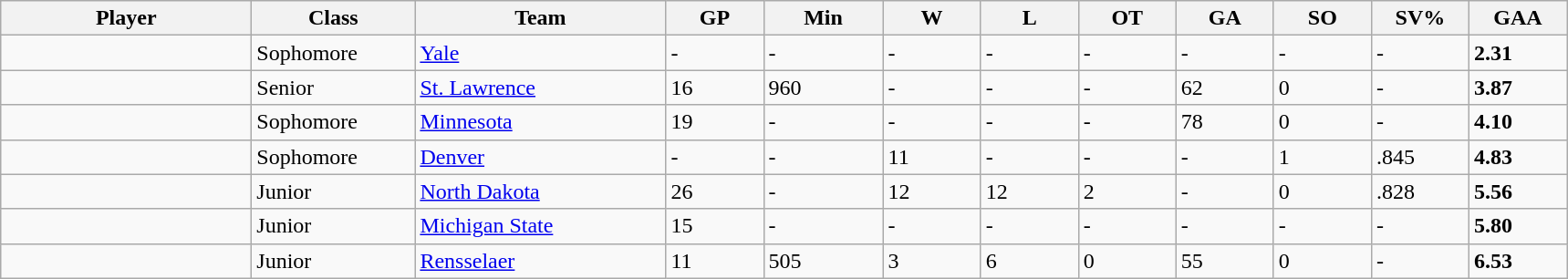<table class="wikitable sortable">
<tr>
<th style="width: 11em;">Player</th>
<th style="width: 7em;">Class</th>
<th style="width: 11em;">Team</th>
<th style="width: 4em;">GP</th>
<th style="width: 5em;">Min</th>
<th style="width: 4em;">W</th>
<th style="width: 4em;">L</th>
<th style="width: 4em;">OT</th>
<th style="width: 4em;">GA</th>
<th style="width: 4em;">SO</th>
<th style="width: 4em;">SV%</th>
<th style="width: 4em;">GAA</th>
</tr>
<tr>
<td></td>
<td>Sophomore</td>
<td><a href='#'>Yale</a></td>
<td>-</td>
<td>-</td>
<td>-</td>
<td>-</td>
<td>-</td>
<td>-</td>
<td>-</td>
<td>-</td>
<td><strong>2.31</strong></td>
</tr>
<tr>
<td></td>
<td>Senior</td>
<td><a href='#'>St. Lawrence</a></td>
<td>16</td>
<td>960</td>
<td>-</td>
<td>-</td>
<td>-</td>
<td>62</td>
<td>0</td>
<td>-</td>
<td><strong>3.87</strong></td>
</tr>
<tr>
<td></td>
<td>Sophomore</td>
<td><a href='#'>Minnesota</a></td>
<td>19</td>
<td>-</td>
<td>-</td>
<td>-</td>
<td>-</td>
<td>78</td>
<td>0</td>
<td>-</td>
<td><strong>4.10</strong></td>
</tr>
<tr>
<td></td>
<td>Sophomore</td>
<td><a href='#'>Denver</a></td>
<td>-</td>
<td>-</td>
<td>11</td>
<td>-</td>
<td>-</td>
<td>-</td>
<td>1</td>
<td>.845</td>
<td><strong>4.83</strong></td>
</tr>
<tr>
<td></td>
<td>Junior</td>
<td><a href='#'>North Dakota</a></td>
<td>26</td>
<td>-</td>
<td>12</td>
<td>12</td>
<td>2</td>
<td>-</td>
<td>0</td>
<td>.828</td>
<td><strong>5.56</strong></td>
</tr>
<tr>
<td></td>
<td>Junior</td>
<td><a href='#'>Michigan State</a></td>
<td>15</td>
<td>-</td>
<td>-</td>
<td>-</td>
<td>-</td>
<td>-</td>
<td>-</td>
<td>-</td>
<td><strong>5.80</strong></td>
</tr>
<tr>
<td></td>
<td>Junior</td>
<td><a href='#'>Rensselaer</a></td>
<td>11</td>
<td>505</td>
<td>3</td>
<td>6</td>
<td>0</td>
<td>55</td>
<td>0</td>
<td>-</td>
<td><strong>6.53</strong></td>
</tr>
</table>
